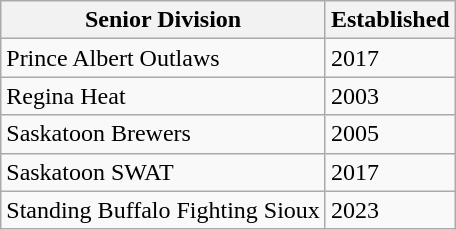<table class="wikitable">
<tr>
<th><strong>Senior Division</strong></th>
<th>Established</th>
</tr>
<tr>
<td>Prince Albert Outlaws</td>
<td>2017</td>
</tr>
<tr>
<td>Regina Heat</td>
<td>2003</td>
</tr>
<tr>
<td>Saskatoon Brewers</td>
<td>2005</td>
</tr>
<tr>
<td>Saskatoon SWAT</td>
<td>2017</td>
</tr>
<tr>
<td>Standing Buffalo Fighting Sioux</td>
<td>2023</td>
</tr>
</table>
